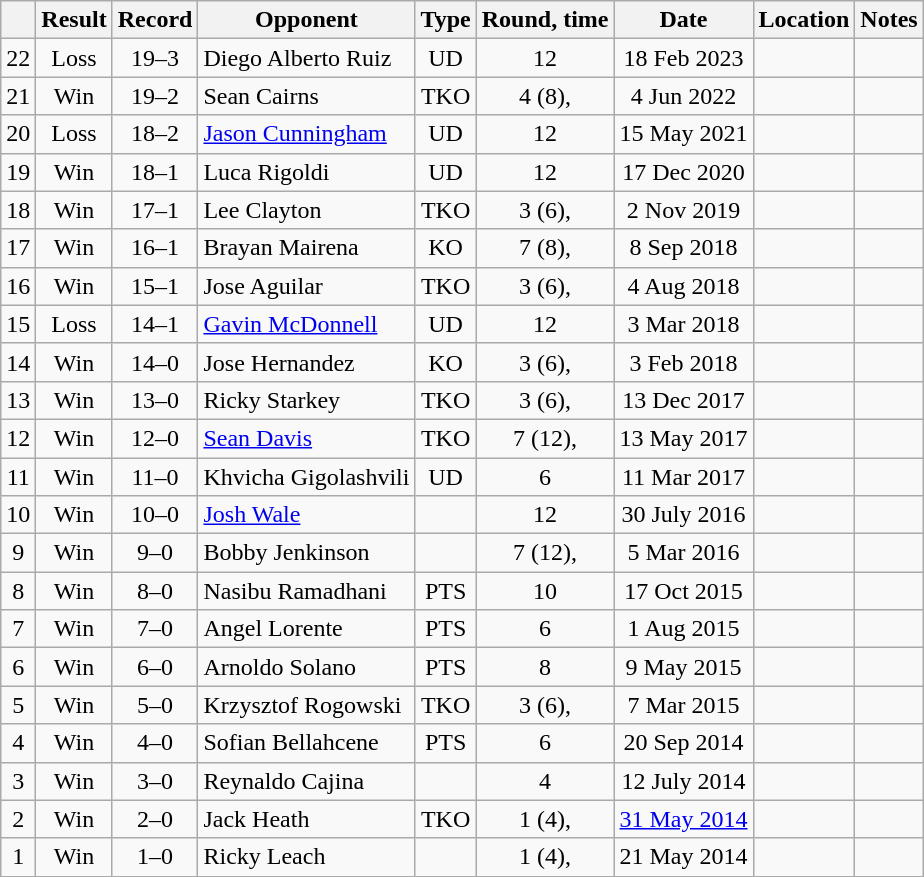<table class="wikitable" style="text-align:center">
<tr>
<th></th>
<th>Result</th>
<th>Record</th>
<th>Opponent</th>
<th>Type</th>
<th>Round, time</th>
<th>Date</th>
<th>Location</th>
<th>Notes</th>
</tr>
<tr>
<td>22</td>
<td>Loss</td>
<td>19–3</td>
<td align=left> Diego Alberto Ruiz</td>
<td>UD</td>
<td>12</td>
<td>18 Feb 2023</td>
<td align=left></td>
<td></td>
</tr>
<tr>
<td>21</td>
<td>Win</td>
<td>19–2</td>
<td align=left> Sean Cairns</td>
<td>TKO</td>
<td>4 (8), </td>
<td>4 Jun 2022</td>
<td align=left></td>
<td></td>
</tr>
<tr>
<td>20</td>
<td>Loss</td>
<td>18–2</td>
<td align=left> <a href='#'>Jason Cunningham</a></td>
<td>UD</td>
<td>12</td>
<td>15 May 2021</td>
<td align=left></td>
<td align=left></td>
</tr>
<tr>
<td>19</td>
<td>Win</td>
<td>18–1</td>
<td align=left> Luca Rigoldi</td>
<td>UD</td>
<td>12</td>
<td>17 Dec 2020</td>
<td align=left></td>
<td align=left></td>
</tr>
<tr>
<td>18</td>
<td> Win</td>
<td>17–1</td>
<td align="left"> Lee Clayton</td>
<td>TKO</td>
<td>3 (6), </td>
<td>2 Nov 2019</td>
<td align="left"> </td>
<td></td>
</tr>
<tr>
<td>17</td>
<td> Win</td>
<td>16–1</td>
<td align="left"> Brayan Mairena</td>
<td>KO</td>
<td>7 (8), </td>
<td>8 Sep 2018</td>
<td align="left"> </td>
<td></td>
</tr>
<tr>
<td>16</td>
<td> Win</td>
<td>15–1</td>
<td align="left"> Jose Aguilar</td>
<td>TKO</td>
<td>3 (6), </td>
<td>4 Aug 2018</td>
<td align="left"> </td>
<td></td>
</tr>
<tr>
<td>15</td>
<td> Loss</td>
<td>14–1</td>
<td align="left"> <a href='#'>Gavin McDonnell</a></td>
<td>UD</td>
<td>12</td>
<td>3 Mar 2018</td>
<td align="left"> </td>
<td align="left"></td>
</tr>
<tr>
<td>14</td>
<td> Win</td>
<td>14–0</td>
<td align="left"> Jose Hernandez</td>
<td>KO</td>
<td>3 (6), </td>
<td>3 Feb 2018</td>
<td align="left"> </td>
<td align="left"></td>
</tr>
<tr>
<td>13</td>
<td> Win</td>
<td>13–0</td>
<td align="left"> Ricky Starkey</td>
<td>TKO</td>
<td>3 (6), </td>
<td>13 Dec 2017</td>
<td align="left"> </td>
<td></td>
</tr>
<tr>
<td>12</td>
<td> Win</td>
<td>12–0</td>
<td align="left"> <a href='#'>Sean Davis</a></td>
<td>TKO</td>
<td>7 (12), </td>
<td>13 May 2017</td>
<td align="left"> </td>
<td align="left"></td>
</tr>
<tr>
<td>11</td>
<td> Win</td>
<td>11–0</td>
<td align="left"> Khvicha Gigolashvili</td>
<td>UD</td>
<td>6</td>
<td>11 Mar 2017</td>
<td align="left"> </td>
<td align="left"></td>
</tr>
<tr>
<td>10</td>
<td> Win</td>
<td>10–0</td>
<td align="left"> <a href='#'>Josh Wale</a></td>
<td></td>
<td>12</td>
<td>30 July 2016</td>
<td align="left"> </td>
<td align="left"></td>
</tr>
<tr>
<td>9</td>
<td> Win</td>
<td>9–0</td>
<td align="left"> Bobby Jenkinson</td>
<td></td>
<td>7 (12), </td>
<td>5 Mar 2016</td>
<td align="left"> </td>
<td align="left"></td>
</tr>
<tr>
<td>8</td>
<td> Win</td>
<td>8–0</td>
<td align="left"> Nasibu Ramadhani</td>
<td>PTS</td>
<td>10</td>
<td>17 Oct 2015</td>
<td align="left"> </td>
<td></td>
</tr>
<tr>
<td>7</td>
<td> Win</td>
<td>7–0</td>
<td align="left"> Angel Lorente</td>
<td>PTS</td>
<td>6</td>
<td>1 Aug 2015</td>
<td align="left"> </td>
<td></td>
</tr>
<tr>
<td>6</td>
<td> Win</td>
<td>6–0</td>
<td align="left"> Arnoldo Solano</td>
<td>PTS</td>
<td>8</td>
<td>9 May 2015</td>
<td align="left"> </td>
<td></td>
</tr>
<tr>
<td>5</td>
<td> Win</td>
<td>5–0</td>
<td align="left"> Krzysztof Rogowski</td>
<td>TKO</td>
<td>3 (6), </td>
<td>7 Mar 2015</td>
<td align="left"> </td>
<td></td>
</tr>
<tr>
<td>4</td>
<td> Win</td>
<td>4–0</td>
<td align="left"> Sofian Bellahcene</td>
<td>PTS</td>
<td>6</td>
<td>20 Sep 2014</td>
<td align="left"> </td>
<td></td>
</tr>
<tr>
<td>3</td>
<td> Win</td>
<td>3–0</td>
<td align="left"> Reynaldo Cajina</td>
<td></td>
<td>4</td>
<td>12 July 2014</td>
<td align="left"> </td>
<td></td>
</tr>
<tr>
<td>2</td>
<td> Win</td>
<td>2–0</td>
<td align="left"> Jack Heath</td>
<td>TKO</td>
<td>1 (4), </td>
<td><a href='#'>31 May 2014</a></td>
<td align="left"> </td>
<td></td>
</tr>
<tr>
<td>1</td>
<td> Win</td>
<td>1–0</td>
<td style="text-align:left;"> Ricky Leach</td>
<td></td>
<td>1 (4), </td>
<td>21 May 2014</td>
<td style="text-align:left;"> </td>
<td></td>
</tr>
</table>
